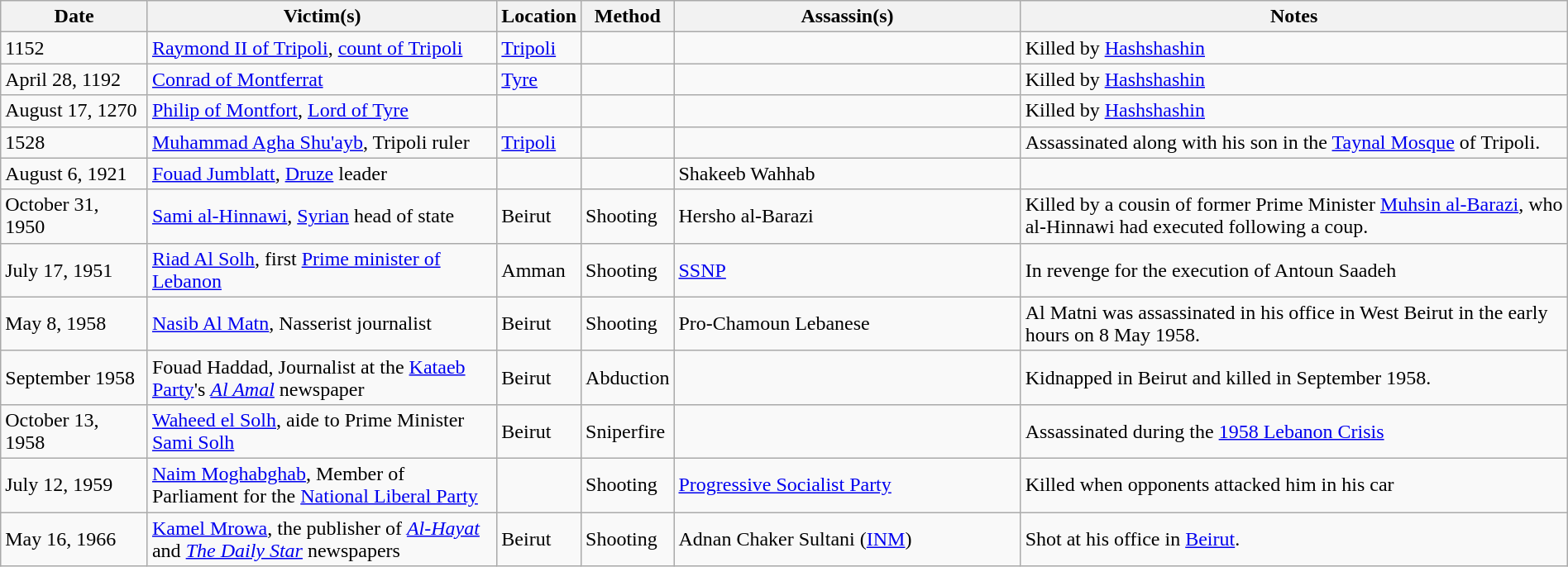<table class="wikitable" style="width:100%">
<tr>
<th style="width:10%">Date</th>
<th style="width:25%">Victim(s)</th>
<th>Location</th>
<th>Method</th>
<th style="width:25%">Assassin(s)</th>
<th style="width:40%">Notes</th>
</tr>
<tr>
<td>1152</td>
<td><a href='#'>Raymond II of Tripoli</a>, <a href='#'>count of Tripoli</a></td>
<td><a href='#'>Tripoli</a></td>
<td></td>
<td></td>
<td>Killed by <a href='#'>Hashshashin</a></td>
</tr>
<tr>
<td>April 28, 1192</td>
<td><a href='#'>Conrad of Montferrat</a></td>
<td><a href='#'>Tyre</a></td>
<td></td>
<td></td>
<td>Killed by <a href='#'>Hashshashin</a></td>
</tr>
<tr>
<td>August 17, 1270</td>
<td><a href='#'>Philip of Montfort</a>, <a href='#'>Lord of Tyre</a></td>
<td></td>
<td></td>
<td></td>
<td>Killed by <a href='#'>Hashshashin</a></td>
</tr>
<tr>
<td>1528</td>
<td><a href='#'>Muhammad Agha Shu'ayb</a>, Tripoli ruler</td>
<td><a href='#'>Tripoli</a></td>
<td></td>
<td></td>
<td>Assassinated along with his son in the <a href='#'>Taynal Mosque</a> of Tripoli.</td>
</tr>
<tr>
<td>August 6, 1921</td>
<td><a href='#'>Fouad Jumblatt</a>, <a href='#'>Druze</a> leader</td>
<td></td>
<td></td>
<td>Shakeeb Wahhab</td>
<td></td>
</tr>
<tr>
<td>October 31, 1950</td>
<td><a href='#'>Sami al-Hinnawi</a>, <a href='#'>Syrian</a> head of state</td>
<td>Beirut</td>
<td>Shooting</td>
<td>Hersho al-Barazi</td>
<td>Killed by a cousin of former Prime Minister <a href='#'>Muhsin al-Barazi</a>, who al-Hinnawi had executed following a coup.</td>
</tr>
<tr>
<td>July 17, 1951</td>
<td><a href='#'>Riad Al Solh</a>, first <a href='#'>Prime minister of Lebanon</a></td>
<td>Amman</td>
<td>Shooting</td>
<td><a href='#'>SSNP</a></td>
<td>In revenge for the execution of Antoun Saadeh</td>
</tr>
<tr>
<td>May 8, 1958</td>
<td><a href='#'>Nasib Al Matn</a>, Nasserist journalist</td>
<td>Beirut</td>
<td>Shooting</td>
<td>Pro-Chamoun Lebanese</td>
<td>Al Matni was assassinated in his office in West Beirut in the early hours on 8 May 1958.</td>
</tr>
<tr>
<td>September 1958</td>
<td>Fouad Haddad, Journalist at the <a href='#'>Kataeb Party</a>'s <em><a href='#'>Al Amal</a></em> newspaper</td>
<td>Beirut</td>
<td>Abduction</td>
<td></td>
<td>Kidnapped in Beirut and killed in September 1958.</td>
</tr>
<tr>
<td>October 13, 1958</td>
<td><a href='#'>Waheed el Solh</a>, aide to Prime Minister <a href='#'>Sami Solh</a></td>
<td>Beirut</td>
<td>Sniperfire</td>
<td></td>
<td>Assassinated during the <a href='#'>1958 Lebanon Crisis</a></td>
</tr>
<tr>
<td>July 12, 1959</td>
<td><a href='#'>Naim Moghabghab</a>, Member of Parliament for the <a href='#'>National Liberal Party</a></td>
<td></td>
<td>Shooting</td>
<td><a href='#'>Progressive Socialist Party</a></td>
<td>Killed when opponents attacked him in his car</td>
</tr>
<tr>
<td>May 16, 1966</td>
<td><a href='#'>Kamel Mrowa</a>, the publisher of <em><a href='#'>Al-Hayat</a></em> and <em><a href='#'>The Daily Star</a></em> newspapers</td>
<td>Beirut</td>
<td>Shooting</td>
<td>Adnan Chaker Sultani (<a href='#'>INM</a>)</td>
<td>Shot at his office in <a href='#'>Beirut</a>.</td>
</tr>
</table>
